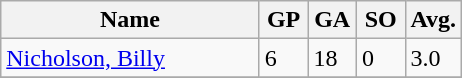<table class="wikitable">
<tr>
<th width=165>Name</th>
<th width=25>GP</th>
<th width=25>GA</th>
<th width=25>SO</th>
<th width=25>Avg.</th>
</tr>
<tr>
<td><a href='#'>Nicholson, Billy</a></td>
<td>6</td>
<td>18</td>
<td>0</td>
<td>3.0</td>
</tr>
<tr>
</tr>
</table>
